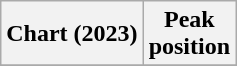<table class="wikitable plainrowheaders" style="text-align:center;">
<tr>
<th scope="col">Chart (2023)</th>
<th scope="col">Peak<br>position</th>
</tr>
<tr>
</tr>
</table>
